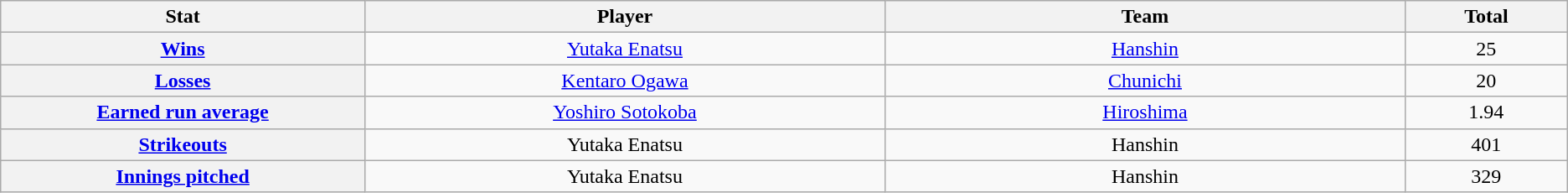<table class="wikitable" style="text-align:center;">
<tr>
<th scope="col" width="7%">Stat</th>
<th scope="col" width="10%">Player</th>
<th scope="col" width="10%">Team</th>
<th scope="col" width="3%">Total</th>
</tr>
<tr>
<th scope="row" style="text-align:center;"><a href='#'>Wins</a></th>
<td><a href='#'>Yutaka Enatsu</a></td>
<td><a href='#'>Hanshin</a></td>
<td>25</td>
</tr>
<tr>
<th scope="row" style="text-align:center;"><a href='#'>Losses</a></th>
<td><a href='#'>Kentaro Ogawa</a></td>
<td><a href='#'>Chunichi</a></td>
<td>20</td>
</tr>
<tr>
<th scope="row" style="text-align:center;"><a href='#'>Earned run average</a></th>
<td><a href='#'>Yoshiro Sotokoba</a></td>
<td><a href='#'>Hiroshima</a></td>
<td>1.94</td>
</tr>
<tr>
<th scope="row" style="text-align:center;"><a href='#'>Strikeouts</a></th>
<td>Yutaka Enatsu</td>
<td>Hanshin</td>
<td>401</td>
</tr>
<tr>
<th scope="row" style="text-align:center;"><a href='#'>Innings pitched</a></th>
<td>Yutaka Enatsu</td>
<td>Hanshin</td>
<td>329</td>
</tr>
</table>
